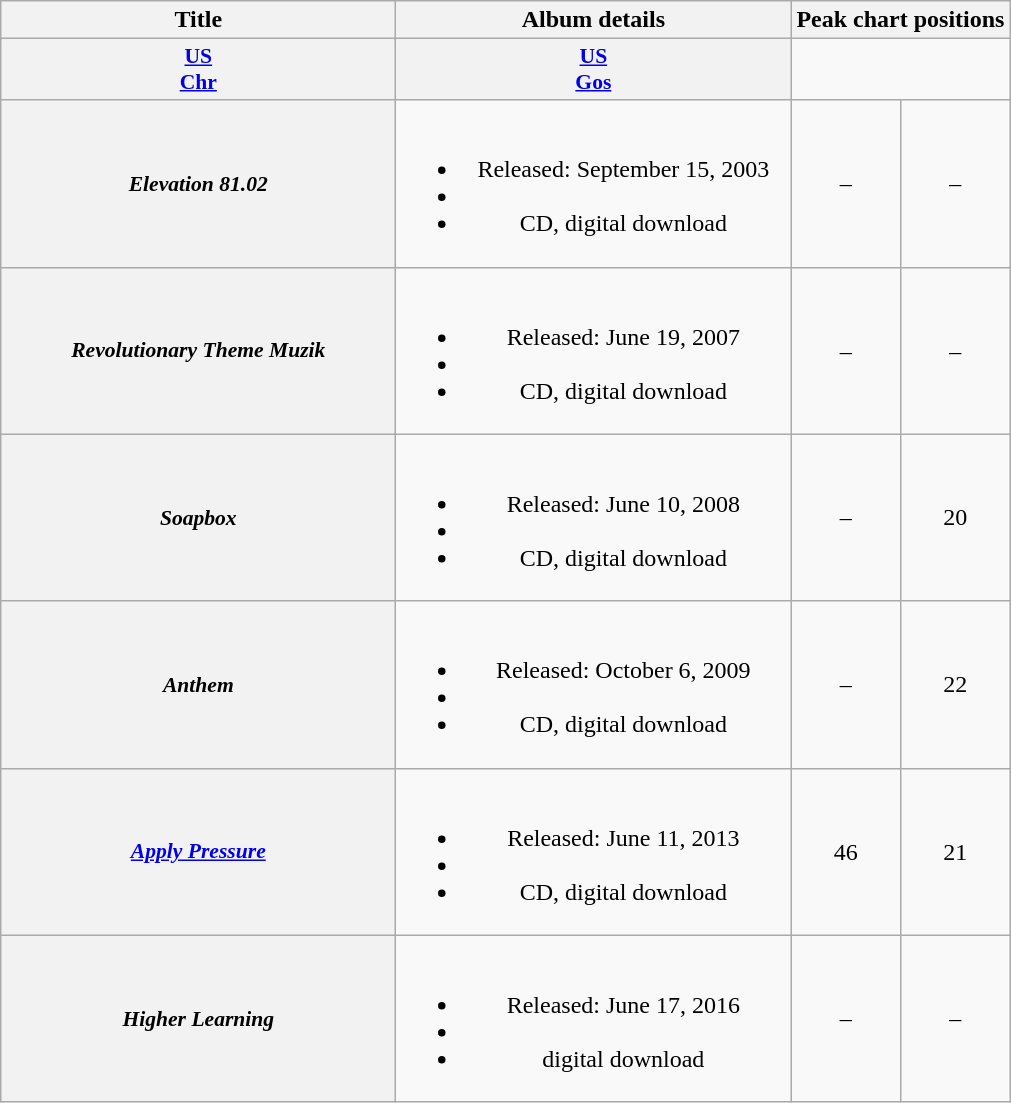<table class="wikitable plainrowheaders" style="text-align:center;">
<tr>
<th scope="col" rowspan="2" style="width:16em;">Title</th>
<th scope="col" rowspan="2" style="width:16em;">Album details</th>
<th scope="col" colspan="2">Peak chart positions</th>
</tr>
<tr>
</tr>
<tr>
<th style="width:3em; font-size:90%"><a href='#'>US<br>Chr</a></th>
<th style="width:3em; font-size:90%"><a href='#'>US<br>Gos</a></th>
</tr>
<tr>
<th style="width:3em; font-size:90%"><em>Elevation 81.02</em></th>
<td><br><ul><li>Released: September 15, 2003</li><li></li><li>CD, digital download</li></ul></td>
<td>–</td>
<td>–</td>
</tr>
<tr>
<th style="width:3em; font-size:90%"><em>Revolutionary Theme Muzik</em></th>
<td><br><ul><li>Released: June 19, 2007</li><li></li><li>CD, digital download</li></ul></td>
<td>–</td>
<td>–</td>
</tr>
<tr>
<th style="width:3em; font-size:90%"><em>Soapbox</em></th>
<td><br><ul><li>Released: June 10, 2008</li><li></li><li>CD, digital download</li></ul></td>
<td>–</td>
<td>20</td>
</tr>
<tr>
<th style="width:3em; font-size:90%"><em>Anthem</em></th>
<td><br><ul><li>Released: October 6, 2009</li><li></li><li>CD, digital download</li></ul></td>
<td>–</td>
<td>22</td>
</tr>
<tr>
<th style="width:3em; font-size:90%"><em><a href='#'>Apply Pressure</a></em></th>
<td><br><ul><li>Released: June 11, 2013</li><li></li><li>CD, digital download</li></ul></td>
<td>46</td>
<td>21</td>
</tr>
<tr>
<th style="width:3em; font-size:90%"><em>Higher Learning</em></th>
<td><br><ul><li>Released: June 17, 2016</li><li></li><li>digital download</li></ul></td>
<td>–</td>
<td>–</td>
</tr>
</table>
